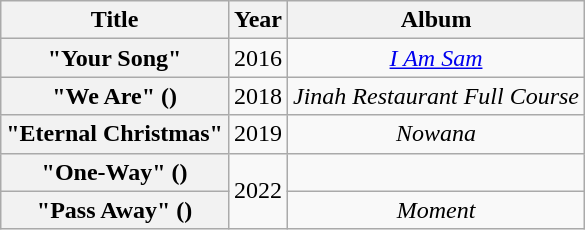<table class="wikitable plainrowheaders" style="text-align:center;">
<tr>
<th scope="col">Title</th>
<th scope="col">Year</th>
<th scope="col">Album</th>
</tr>
<tr>
<th scope="row">"Your Song"<br> </th>
<td>2016</td>
<td><em><a href='#'>I Am Sam</a></em></td>
</tr>
<tr>
<th scope="row">"We Are" () <br> </th>
<td>2018</td>
<td><em>Jinah Restaurant Full Course</em></td>
</tr>
<tr>
<th scope="row">"Eternal Christmas" <br> </th>
<td>2019</td>
<td><em>Nowana</em></td>
</tr>
<tr>
<th scope="row">"One-Way" () <br> </th>
<td rowspan="2">2022</td>
<td></td>
</tr>
<tr>
<th scope="row">"Pass Away" () <br> </th>
<td><em>Moment</em></td>
</tr>
</table>
